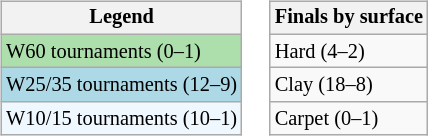<table>
<tr valign=top>
<td><br><table class=wikitable style="font-size:85%">
<tr>
<th>Legend</th>
</tr>
<tr style="background:#addfad;">
<td>W60 tournaments (0–1)</td>
</tr>
<tr style="background:lightblue;">
<td>W25/35 tournaments (12–9)</td>
</tr>
<tr style="background:#f0f8ff;">
<td>W10/15 tournaments (10–1)</td>
</tr>
</table>
</td>
<td><br><table class=wikitable style="font-size:85%">
<tr>
<th>Finals by surface</th>
</tr>
<tr>
<td>Hard (4–2)</td>
</tr>
<tr>
<td>Clay (18–8)</td>
</tr>
<tr>
<td>Carpet (0–1)</td>
</tr>
</table>
</td>
</tr>
</table>
